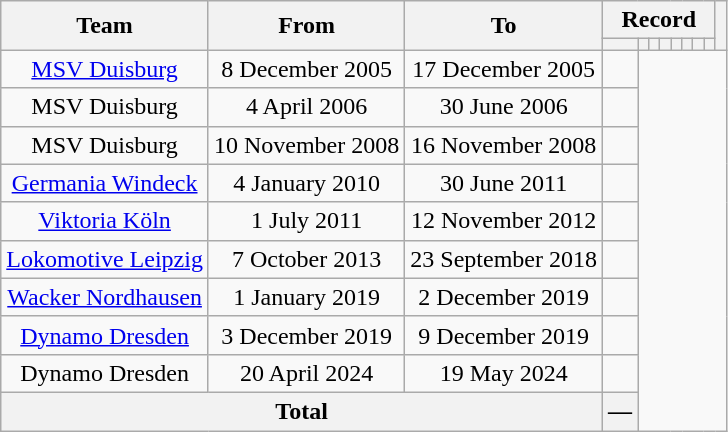<table class="wikitable" style="text-align: center">
<tr>
<th rowspan="2">Team</th>
<th rowspan="2">From</th>
<th rowspan="2">To</th>
<th colspan="8">Record</th>
<th rowspan="2"></th>
</tr>
<tr>
<th></th>
<th></th>
<th></th>
<th></th>
<th></th>
<th></th>
<th></th>
<th></th>
</tr>
<tr>
<td><a href='#'>MSV Duisburg</a></td>
<td>8 December 2005</td>
<td>17 December 2005<br></td>
<td></td>
</tr>
<tr>
<td>MSV Duisburg</td>
<td>4 April 2006</td>
<td>30 June 2006<br></td>
<td></td>
</tr>
<tr>
<td>MSV Duisburg</td>
<td>10 November 2008</td>
<td>16 November 2008<br></td>
<td></td>
</tr>
<tr>
<td><a href='#'>Germania Windeck</a></td>
<td>4 January 2010</td>
<td>30 June 2011<br></td>
<td></td>
</tr>
<tr>
<td><a href='#'>Viktoria Köln</a></td>
<td>1 July 2011</td>
<td>12 November 2012<br></td>
<td></td>
</tr>
<tr>
<td><a href='#'>Lokomotive Leipzig</a></td>
<td>7 October 2013</td>
<td>23 September 2018<br></td>
<td></td>
</tr>
<tr>
<td><a href='#'>Wacker Nordhausen</a></td>
<td>1 January 2019</td>
<td>2 December 2019<br></td>
<td></td>
</tr>
<tr>
<td><a href='#'>Dynamo Dresden</a></td>
<td>3 December 2019</td>
<td>9 December 2019<br></td>
<td></td>
</tr>
<tr>
<td>Dynamo Dresden</td>
<td>20 April 2024</td>
<td>19 May 2024<br></td>
<td></td>
</tr>
<tr>
<th colspan="3">Total<br></th>
<th>—</th>
</tr>
</table>
